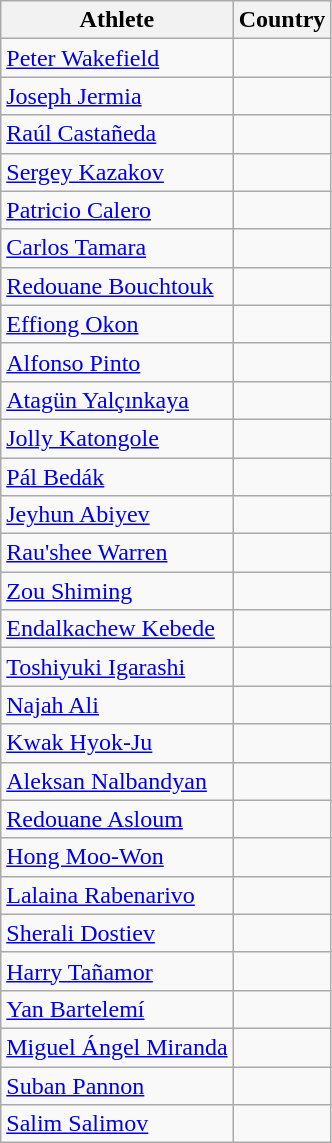<table class="wikitable sortable" style="text-align:center">
<tr>
<th>Athlete</th>
<th>Country</th>
</tr>
<tr>
<td align="left"><a href='#'>Peter Wakefield</a></td>
<td></td>
</tr>
<tr>
<td align="left"><a href='#'>Joseph Jermia</a></td>
<td></td>
</tr>
<tr>
<td align="left"><a href='#'>Raúl Castañeda</a></td>
<td></td>
</tr>
<tr>
<td align="left"><a href='#'>Sergey Kazakov</a></td>
<td></td>
</tr>
<tr>
<td align="left"><a href='#'>Patricio Calero</a></td>
<td></td>
</tr>
<tr>
<td align="left"><a href='#'>Carlos Tamara</a></td>
<td></td>
</tr>
<tr>
<td align="left"><a href='#'>Redouane Bouchtouk</a></td>
<td></td>
</tr>
<tr>
<td align="left"><a href='#'>Effiong Okon</a></td>
<td></td>
</tr>
<tr>
<td align="left"><a href='#'>Alfonso Pinto</a></td>
<td></td>
</tr>
<tr>
<td align="left"><a href='#'>Atagün Yalçınkaya</a></td>
<td></td>
</tr>
<tr>
<td align="left"><a href='#'>Jolly Katongole</a></td>
<td></td>
</tr>
<tr>
<td align="left"><a href='#'>Pál Bedák</a></td>
<td></td>
</tr>
<tr>
<td align="left"><a href='#'>Jeyhun Abiyev</a></td>
<td></td>
</tr>
<tr>
<td align="left"><a href='#'>Rau'shee Warren</a></td>
<td></td>
</tr>
<tr>
<td align="left"><a href='#'>Zou Shiming</a></td>
<td></td>
</tr>
<tr>
<td align="left"><a href='#'>Endalkachew Kebede</a></td>
<td></td>
</tr>
<tr>
<td align="left"><a href='#'>Toshiyuki Igarashi</a></td>
<td></td>
</tr>
<tr>
<td align="left"><a href='#'>Najah Ali</a></td>
<td></td>
</tr>
<tr>
<td align="left"><a href='#'>Kwak Hyok-Ju</a></td>
<td></td>
</tr>
<tr>
<td align="left"><a href='#'>Aleksan Nalbandyan</a></td>
<td></td>
</tr>
<tr>
<td align="left"><a href='#'>Redouane Asloum</a></td>
<td></td>
</tr>
<tr>
<td align="left"><a href='#'>Hong Moo-Won</a></td>
<td></td>
</tr>
<tr>
<td align="left"><a href='#'>Lalaina Rabenarivo</a></td>
<td></td>
</tr>
<tr>
<td align="left"><a href='#'>Sherali Dostiev</a></td>
<td></td>
</tr>
<tr>
<td align="left"><a href='#'>Harry Tañamor</a></td>
<td></td>
</tr>
<tr>
<td align="left"><a href='#'>Yan Bartelemí</a></td>
<td></td>
</tr>
<tr>
<td align="left"><a href='#'>Miguel Ángel Miranda</a></td>
<td></td>
</tr>
<tr>
<td align="left"><a href='#'>Suban Pannon</a></td>
<td></td>
</tr>
<tr>
<td align="left"><a href='#'>Salim Salimov</a></td>
<td></td>
</tr>
</table>
